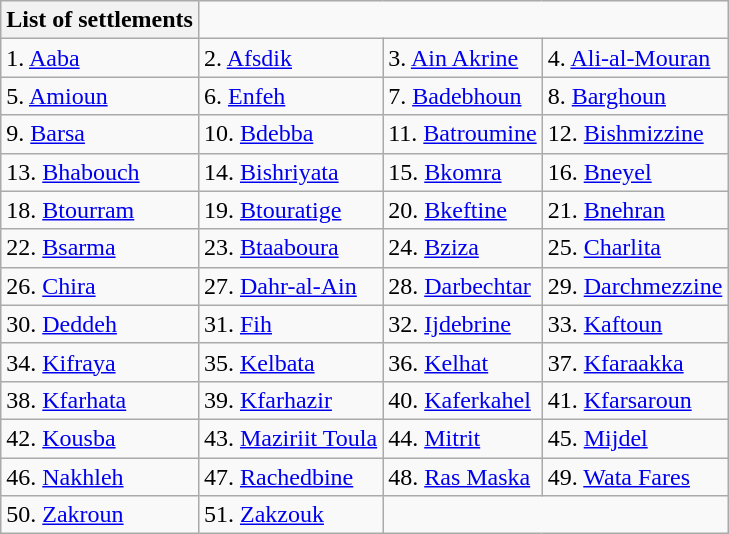<table class="wikitable">
<tr>
<th>List of settlements</th>
</tr>
<tr>
<td>1.   <a href='#'>Aaba</a></td>
<td>2.   <a href='#'>Afsdik</a></td>
<td>3.   <a href='#'>Ain Akrine</a></td>
<td>4.   <a href='#'>Ali-al-Mouran</a></td>
</tr>
<tr>
<td>5.   <a href='#'>Amioun</a></td>
<td>6.   <a href='#'>Enfeh</a></td>
<td>7.   <a href='#'>Badebhoun</a></td>
<td>8.   <a href='#'>Barghoun</a></td>
</tr>
<tr>
<td>9.   <a href='#'>Barsa</a></td>
<td>10.  <a href='#'>Bdebba</a></td>
<td>11.  <a href='#'>Batroumine</a></td>
<td>12.  <a href='#'>Bishmizzine</a></td>
</tr>
<tr>
<td>13.  <a href='#'>Bhabouch</a></td>
<td>14.  <a href='#'>Bishriyata</a></td>
<td>15.  <a href='#'>Bkomra</a></td>
<td>16.  <a href='#'>Bneyel</a></td>
</tr>
<tr>
<td>18.  <a href='#'>Btourram</a></td>
<td>19.  <a href='#'>Btouratige</a></td>
<td>20.  <a href='#'>Bkeftine</a></td>
<td>21.  <a href='#'>Bnehran</a></td>
</tr>
<tr>
<td>22.  <a href='#'>Bsarma</a></td>
<td>23.  <a href='#'>Btaaboura</a></td>
<td>24.  <a href='#'>Bziza</a></td>
<td>25.  <a href='#'>Charlita</a></td>
</tr>
<tr>
<td>26.  <a href='#'>Chira</a></td>
<td>27.  <a href='#'>Dahr-al-Ain</a></td>
<td>28.  <a href='#'>Darbechtar</a></td>
<td>29.  <a href='#'>Darchmezzine</a></td>
</tr>
<tr>
<td>30.  <a href='#'>Deddeh</a></td>
<td>31.  <a href='#'>Fih</a></td>
<td>32.  <a href='#'>Ijdebrine</a></td>
<td>33.  <a href='#'>Kaftoun</a></td>
</tr>
<tr>
<td>34.  <a href='#'>Kifraya</a></td>
<td>35.  <a href='#'>Kelbata</a></td>
<td>36.  <a href='#'>Kelhat</a></td>
<td>37.  <a href='#'>Kfaraakka</a></td>
</tr>
<tr>
<td>38.  <a href='#'>Kfarhata</a></td>
<td>39.  <a href='#'>Kfarhazir</a></td>
<td>40.  <a href='#'>Kaferkahel</a></td>
<td>41.  <a href='#'>Kfarsaroun</a></td>
</tr>
<tr>
<td>42.  <a href='#'>Kousba</a></td>
<td>43.  <a href='#'>Maziriit Toula</a></td>
<td>44.  <a href='#'>Mitrit</a></td>
<td>45.  <a href='#'>Mijdel</a></td>
</tr>
<tr>
<td>46.  <a href='#'>Nakhleh</a></td>
<td>47.  <a href='#'>Rachedbine</a></td>
<td>48.  <a href='#'>Ras Maska</a></td>
<td>49.  <a href='#'>Wata Fares</a></td>
</tr>
<tr>
<td>50.  <a href='#'>Zakroun</a></td>
<td>51.  <a href='#'>Zakzouk</a></td>
</tr>
</table>
